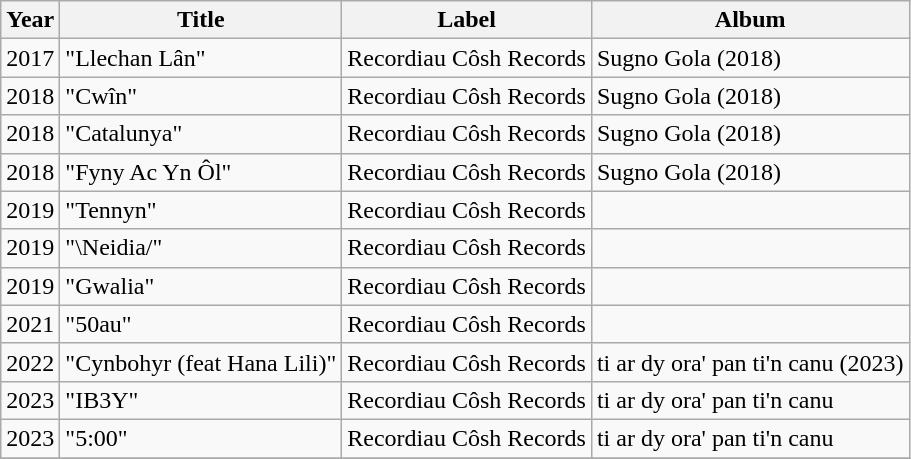<table class="wikitable">
<tr>
<th>Year</th>
<th>Title</th>
<th>Label</th>
<th>Album</th>
</tr>
<tr>
<td>2017</td>
<td>"Llechan Lân"</td>
<td>Recordiau Côsh Records</td>
<td>Sugno Gola (2018)</td>
</tr>
<tr>
<td>2018</td>
<td>"Cwîn"</td>
<td>Recordiau Côsh Records</td>
<td>Sugno Gola (2018)</td>
</tr>
<tr>
<td>2018</td>
<td>"Catalunya"</td>
<td>Recordiau Côsh Records</td>
<td>Sugno Gola (2018)</td>
</tr>
<tr>
<td>2018</td>
<td>"Fyny Ac Yn Ôl"</td>
<td>Recordiau Côsh Records</td>
<td>Sugno Gola (2018)</td>
</tr>
<tr>
<td>2019</td>
<td>"Tennyn"</td>
<td>Recordiau Côsh Records</td>
<td></td>
</tr>
<tr>
<td>2019</td>
<td>"\Neidia/"</td>
<td>Recordiau Côsh Records</td>
<td></td>
</tr>
<tr>
<td>2019</td>
<td>"Gwalia"</td>
<td>Recordiau Côsh Records</td>
<td></td>
</tr>
<tr>
<td>2021</td>
<td>"50au"</td>
<td>Recordiau Côsh Records</td>
<td></td>
</tr>
<tr>
<td>2022</td>
<td>"Cynbohyr (feat Hana Lili)"</td>
<td>Recordiau Côsh Records</td>
<td>ti ar dy ora' pan ti'n canu (2023)</td>
</tr>
<tr>
<td>2023</td>
<td>"IB3Y"</td>
<td>Recordiau Côsh Records</td>
<td>ti ar dy ora' pan ti'n canu</td>
</tr>
<tr>
<td>2023</td>
<td>"5:00"</td>
<td>Recordiau Côsh Records</td>
<td>ti ar dy ora' pan ti'n canu</td>
</tr>
<tr>
</tr>
</table>
